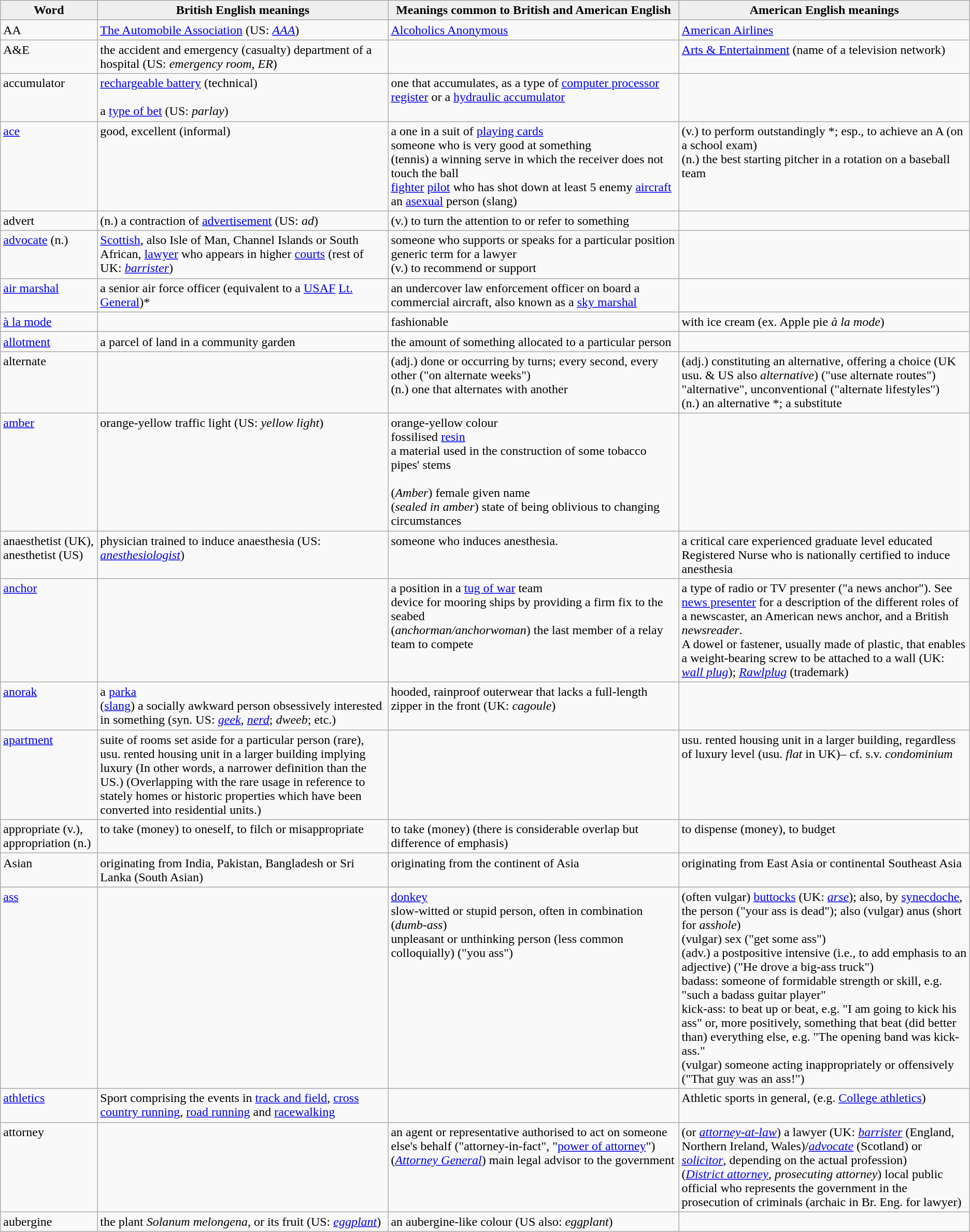<table class="wikitable">
<tr>
<th style="width:10%; background:#efefef;">Word</th>
<th style="width:30%; background:#efefef;">British English meanings</th>
<th style="width:30%; background:#efefef;">Meanings common to British and American English</th>
<th style="width:30%; background:#efefef;">American English meanings</th>
</tr>
<tr valign="top">
<td>AA</td>
<td><a href='#'>The Automobile Association</a> (US: <a href='#'><em>AAA</em></a>)</td>
<td><a href='#'>Alcoholics Anonymous</a></td>
<td><a href='#'>American Airlines</a></td>
</tr>
<tr valign="top">
<td>A&E</td>
<td>the accident and emergency (casualty) department of a hospital (US: <em>emergency room</em>, <em>ER</em>)</td>
<td> </td>
<td><a href='#'>Arts & Entertainment</a> (name of a television network)</td>
</tr>
<tr valign="top">
<td>accumulator</td>
<td><a href='#'>rechargeable battery</a> (technical)<br><br>a <a href='#'>type of bet</a> (US: <em>parlay</em>)</td>
<td>one that accumulates, as a type of <a href='#'>computer processor register</a> or a <a href='#'>hydraulic accumulator</a></td>
<td> </td>
</tr>
<tr valign="top">
<td><a href='#'>ace</a></td>
<td>good, excellent (informal)<br></td>
<td>a one in a suit of <a href='#'>playing cards</a><br>someone who is very good at something<br>(tennis) a winning serve in which the receiver does not touch the ball<br><a href='#'>fighter</a> <a href='#'>pilot</a> who has shot down at least 5 enemy <a href='#'>aircraft</a><br>an <a href='#'>asexual</a> person (slang)</td>
<td>(v.) to perform outstandingly *; esp., to achieve an A (on a school exam)<br>(n.) the best starting pitcher in a rotation on a baseball team</td>
</tr>
<tr valign="top">
<td>advert</td>
<td>(n.) a contraction of <a href='#'>advertisement</a> (US: <em>ad</em>)</td>
<td>(v.) to turn the attention to or refer to something</td>
</tr>
<tr valign="top">
<td><a href='#'>advocate</a> (n.)</td>
<td><a href='#'>Scottish</a>, also Isle of Man, Channel Islands or South African, <a href='#'>lawyer</a> who appears in higher <a href='#'>courts</a> (rest of UK: <em><a href='#'>barrister</a></em>)</td>
<td>someone who supports or speaks for a particular position<br>generic term for a lawyer<br>(v.) to recommend or support</td>
<td> </td>
</tr>
<tr valign="top">
<td><a href='#'>air marshal</a></td>
<td>a senior air force officer (equivalent to a <a href='#'>USAF</a> <a href='#'>Lt. General</a>)*</td>
<td>an undercover law enforcement officer on board a commercial aircraft, also known as a <a href='#'>sky marshal</a></td>
<td> </td>
</tr>
<tr valign="top">
<td><a href='#'>à la mode</a></td>
<td> </td>
<td>fashionable</td>
<td>with ice cream (ex. Apple pie <em>à la mode</em>)</td>
</tr>
<tr valign="top">
<td><a href='#'>allotment</a></td>
<td>a parcel of land in a community garden</td>
<td>the amount of something allocated to a particular person</td>
<td> </td>
</tr>
<tr valign="top">
<td>alternate</td>
<td> </td>
<td>(adj.) done or occurring by turns; every second, every other ("on alternate weeks")<br>(n.) one that alternates with another</td>
<td>(adj.) constituting an alternative, offering a choice (UK usu. & US also <em>alternative</em>) ("use alternate routes")<br>"alternative", unconventional ("alternate lifestyles")<br>(n.) an alternative *; a substitute</td>
</tr>
<tr valign="top">
<td><a href='#'>amber</a></td>
<td>orange-yellow traffic light (US: <em>yellow light</em>)</td>
<td>orange-yellow colour<br>fossilised <a href='#'>resin</a><br>a material used in the construction of some tobacco pipes' stems<br><br>(<em>Amber</em>) female given name<br>(<em>sealed in amber</em>) state of being oblivious to changing circumstances</td>
<td> </td>
</tr>
<tr valign="top">
<td>anaesthetist (UK), anesthetist (US)</td>
<td>physician trained to induce anaesthesia (US: <em><a href='#'>anesthesiologist</a></em>)</td>
<td>someone who induces anesthesia.</td>
<td>a critical care experienced graduate level educated Registered Nurse who is nationally certified to induce anesthesia</td>
</tr>
<tr valign="top">
<td><a href='#'>anchor</a></td>
<td> </td>
<td>a position in a <a href='#'>tug of war</a> team<br>device for mooring ships by providing a firm fix to the seabed<br>(<em>anchorman/anchorwoman</em>) the last member of a relay team to compete</td>
<td>a type of radio or TV presenter ("a news anchor"). See <a href='#'>news presenter</a> for a description of the different roles of a newscaster, an American news anchor, and a British <em>newsreader</em>.<br>A dowel or fastener, usually made of plastic, that enables a weight-bearing screw to be attached to a wall (UK: <em><a href='#'>wall plug</a></em>); <em><a href='#'>Rawlplug</a></em> (trademark)</td>
</tr>
<tr valign="top">
<td><a href='#'>anorak</a></td>
<td>a <a href='#'>parka</a><br>(<a href='#'>slang</a>) a socially awkward person obsessively interested in something (syn. US: <em><a href='#'>geek</a></em>, <em><a href='#'>nerd</a></em>; <em>dweeb</em>; etc.)</td>
<td>hooded, rainproof outerwear that lacks a full-length zipper in the front (UK: <em>cagoule</em>)</td>
<td> </td>
</tr>
<tr valign="top">
<td><a href='#'>apartment</a></td>
<td>suite of rooms set aside for a particular person (rare), usu. rented housing unit in a larger building implying luxury (In other words, a narrower definition than the US.)  (Overlapping with the rare usage in reference to stately homes or historic properties which have been converted into residential units.)</td>
<td> </td>
<td>usu. rented housing unit in a larger building, regardless of luxury level (usu. <em>flat</em> in UK)– cf. s.v. <em>condominium</em></td>
</tr>
<tr valign="top">
<td>appropriate (v.), appropriation (n.)</td>
<td>to take (money) to oneself, to filch or misappropriate</td>
<td>to take (money) (there is considerable overlap but difference of emphasis)</td>
<td>to dispense (money), to budget</td>
</tr>
<tr valign="top">
<td>Asian</td>
<td>originating from India, Pakistan, Bangladesh or Sri Lanka (South Asian)</td>
<td>originating from the continent of Asia</td>
<td>originating from East Asia or continental Southeast Asia</td>
</tr>
<tr valign="top">
<td><a href='#'>ass</a></td>
<td> </td>
<td><a href='#'>donkey</a><br>slow-witted or stupid person, often in combination (<em>dumb-ass</em>)<br>unpleasant or unthinking person (less common colloquially) ("you ass")</td>
<td>(often vulgar) <a href='#'>buttocks</a> (UK: <em><a href='#'>arse</a></em>); also, by <a href='#'>synecdoche</a>, the person ("your ass is dead"); also (vulgar) anus (short for <em>asshole</em>)<br>(vulgar) sex ("get some ass") <br>(adv.) a postpositive intensive (i.e., to add emphasis to an adjective) ("He drove a big-ass truck")<br>badass: someone of formidable strength or skill, e.g. "such a badass guitar player"<br> kick-ass: to beat up or beat, e.g. "I am going to kick his ass" or, more positively, something that beat (did better than) everything else, e.g. "The opening band was kick-ass."<br>(vulgar) someone acting inappropriately or offensively ("That guy was an ass!")</td>
</tr>
<tr valign="top">
<td><a href='#'>athletics</a></td>
<td>Sport comprising the events in <a href='#'>track and field</a>, <a href='#'>cross country running</a>, <a href='#'>road running</a> and <a href='#'>racewalking</a></td>
<td> </td>
<td>Athletic sports in general, (e.g. <a href='#'>College athletics</a>)</td>
</tr>
<tr valign="top">
<td>attorney</td>
<td> </td>
<td>an agent or representative authorised to act on someone else's behalf ("attorney-in-fact", "<a href='#'>power of attorney</a>")<br>(<em><a href='#'>Attorney General</a></em>) main legal advisor to the government</td>
<td>(or <em><a href='#'>attorney-at-law</a></em>) a lawyer (UK: <em><a href='#'>barrister</a></em> (England, Northern Ireland, Wales)/<em><a href='#'>advocate</a></em> (Scotland) or <em><a href='#'>solicitor</a></em>, depending on the actual profession)<br>(<em><a href='#'>District attorney</a></em>, <em>prosecuting attorney</em>) local public official who represents the government in the prosecution of criminals (archaic in Br. Eng. for lawyer)</td>
</tr>
<tr valign="top">
<td>aubergine</td>
<td>the plant <em>Solanum melongena</em>, or its fruit (US: <em><a href='#'>eggplant</a></em>)</td>
<td>an aubergine-like colour (US also: <em>eggplant</em>)</td>
<td></td>
</tr>
</table>
